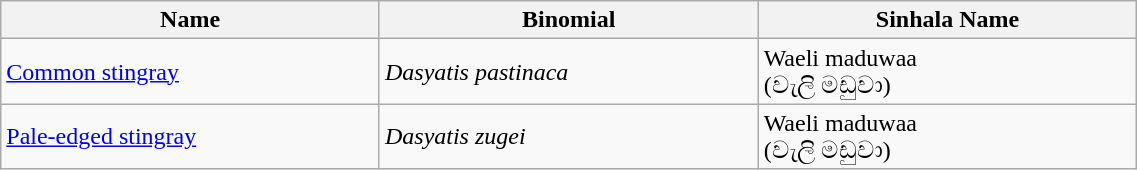<table width=60% class="wikitable">
<tr>
<th width=20%>Name</th>
<th width=20%>Binomial</th>
<th width=20%>Sinhala Name</th>
</tr>
<tr>
<td><a href='#'>Common stingray</a><br></td>
<td><em>Dasyatis pastinaca</em></td>
<td>Waeli maduwaa <br> (වැලි මඩුවා)</td>
</tr>
<tr>
<td><a href='#'>Pale-edged stingray</a><br></td>
<td><em>Dasyatis zugei</em></td>
<td>Waeli maduwaa <br> (වැලි මඩුවා)</td>
</tr>
</table>
